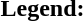<table class="toccolours" style="font-size:100%; white-space:nowrap;">
<tr>
<td><strong>Legend:</strong></td>
<td>      </td>
</tr>
<tr>
<td></td>
</tr>
<tr>
<td></td>
</tr>
</table>
